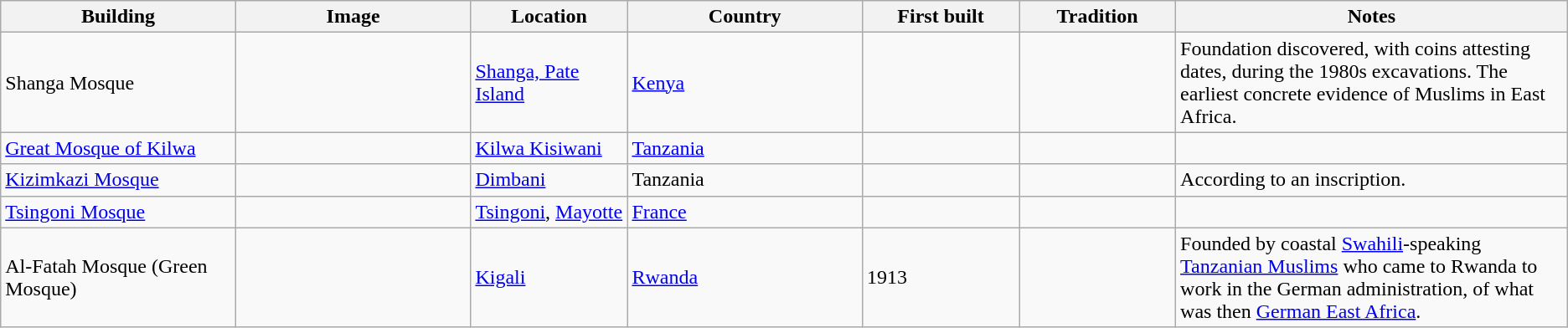<table class="wikitable sortable">
<tr>
<th style="width:15%">Building</th>
<th class="unsortable"; style="width:15%">Image</th>
<th style="width:10%">Location</th>
<th style="width:15%">Country</th>
<th style="width:10%">First built</th>
<th style="width:10%">Tradition</th>
<th class="unsortable"; style="width:25%">Notes</th>
</tr>
<tr>
<td>Shanga Mosque</td>
<td></td>
<td><a href='#'>Shanga, Pate Island</a></td>
<td><a href='#'>Kenya</a></td>
<td></td>
<td></td>
<td>Foundation discovered, with coins attesting dates, during the 1980s excavations. The earliest concrete evidence of Muslims in East Africa.</td>
</tr>
<tr>
<td><a href='#'>Great Mosque of Kilwa</a></td>
<td></td>
<td><a href='#'>Kilwa Kisiwani</a></td>
<td><a href='#'>Tanzania</a></td>
<td></td>
<td></td>
<td></td>
</tr>
<tr>
<td><a href='#'>Kizimkazi Mosque</a></td>
<td></td>
<td><a href='#'>Dimbani</a></td>
<td>Tanzania</td>
<td></td>
<td></td>
<td>According to an inscription.</td>
</tr>
<tr>
<td><a href='#'>Tsingoni Mosque</a></td>
<td></td>
<td><a href='#'>Tsingoni</a>, <a href='#'>Mayotte</a></td>
<td><a href='#'>France</a></td>
<td></td>
<td></td>
<td></td>
</tr>
<tr>
<td>Al-Fatah Mosque (Green Mosque)</td>
<td></td>
<td><a href='#'>Kigali</a></td>
<td><a href='#'>Rwanda</a></td>
<td>1913</td>
<td></td>
<td>Founded by coastal <a href='#'>Swahili</a>-speaking <a href='#'>Tanzanian Muslims</a> who came to Rwanda to work in the German administration, of what was then <a href='#'>German East Africa</a>.</td>
</tr>
</table>
